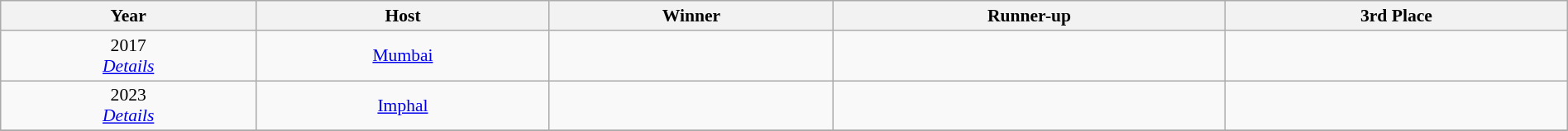<table class="wikitable" style="font-size:90%; width: 100%; text-align: center;">
<tr>
<th>Year</th>
<th>Host</th>
<th>Winner</th>
<th>Runner-up</th>
<th>3rd Place</th>
</tr>
<tr>
<td>2017<br><em><a href='#'>Details</a></em></td>
<td><a href='#'>Mumbai</a></td>
<td><strong></strong></td>
<td></td>
<td></td>
</tr>
<tr>
<td>2023<br><em><a href='#'>Details</a></em></td>
<td><a href='#'>Imphal</a></td>
<td><strong></strong></td>
<td></td>
<td></td>
</tr>
<tr>
</tr>
</table>
